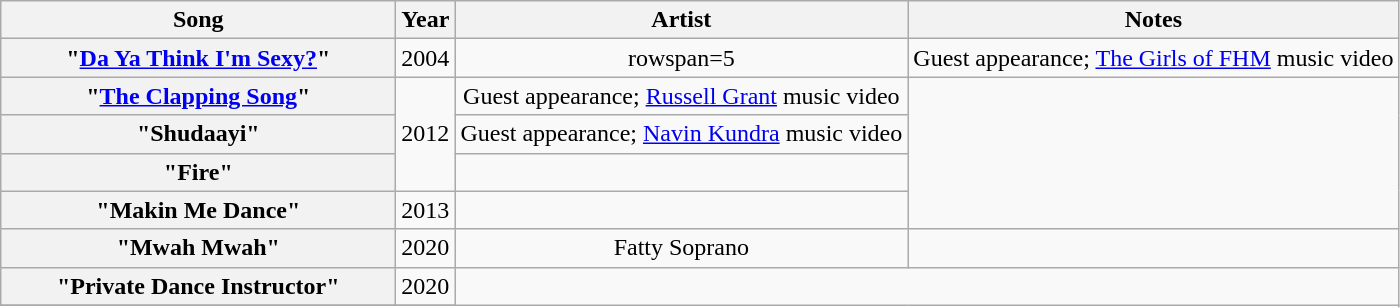<table class="wikitable plainrowheaders" style="text-align:center;" border="1">
<tr>
<th scope="col" style="width:16em;">Song</th>
<th scope="col">Year</th>
<th scope="col">Artist</th>
<th scope="col">Notes</th>
</tr>
<tr>
<th scope="row">"<a href='#'>Da Ya Think I'm Sexy?</a>"</th>
<td>2004</td>
<td>rowspan=5 </td>
<td>Guest appearance; <a href='#'>The Girls of FHM</a> music video</td>
</tr>
<tr>
<th scope="row">"<a href='#'>The Clapping Song</a>"</th>
<td rowspan=3>2012</td>
<td>Guest appearance; <a href='#'>Russell Grant</a> music video</td>
</tr>
<tr>
<th scope="row">"Shudaayi"</th>
<td>Guest appearance; <a href='#'>Navin Kundra</a> music video</td>
</tr>
<tr>
<th scope="row">"Fire"</th>
<td></td>
</tr>
<tr>
<th scope="row">"Makin Me Dance"</th>
<td>2013</td>
<td></td>
</tr>
<tr>
<th scope="row">"Mwah Mwah"</th>
<td>2020</td>
<td>Fatty Soprano</td>
<td></td>
</tr>
<tr>
<th scope="row">"Private Dance Instructor"</th>
<td>2020</td>
</tr>
<tr>
</tr>
</table>
